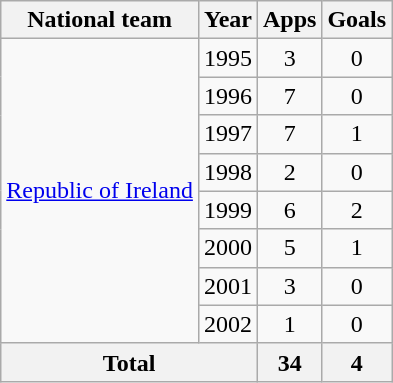<table class="wikitable" style="text-align:center">
<tr>
<th>National team</th>
<th>Year</th>
<th>Apps</th>
<th>Goals</th>
</tr>
<tr>
<td rowspan="8"><a href='#'>Republic of Ireland</a></td>
<td>1995</td>
<td>3</td>
<td>0</td>
</tr>
<tr>
<td>1996</td>
<td>7</td>
<td>0</td>
</tr>
<tr>
<td>1997</td>
<td>7</td>
<td>1</td>
</tr>
<tr>
<td>1998</td>
<td>2</td>
<td>0</td>
</tr>
<tr>
<td>1999</td>
<td>6</td>
<td>2</td>
</tr>
<tr>
<td>2000</td>
<td>5</td>
<td>1</td>
</tr>
<tr>
<td>2001</td>
<td>3</td>
<td>0</td>
</tr>
<tr>
<td>2002</td>
<td>1</td>
<td>0</td>
</tr>
<tr>
<th colspan="2">Total</th>
<th>34</th>
<th>4</th>
</tr>
</table>
